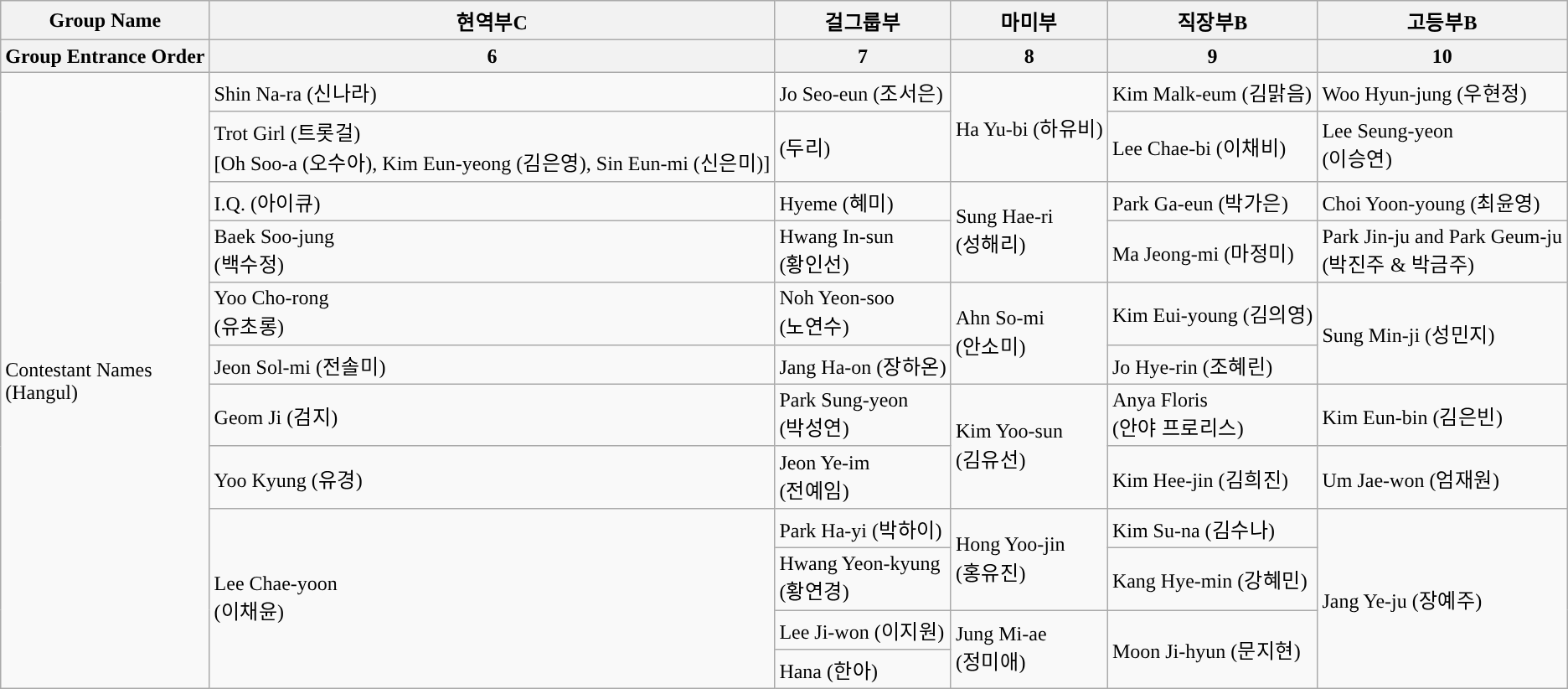<table class="wikitable">
<tr>
<th>Group Name</th>
<th>현역부C</th>
<th>걸그룹부</th>
<th>마미부</th>
<th>직장부B</th>
<th>고등부B</th>
</tr>
<tr>
<th>Group Entrance Order</th>
<th>6</th>
<th>7</th>
<th>8</th>
<th>9</th>
<th>10</th>
</tr>
<tr>
<td rowspan=12>Contestant Names<br>(Hangul)</td>
<td>Shin Na-ra (신나라)</td>
<td>Jo Seo-eun (조서은)</td>
<td rowspan=2>Ha Yu-bi (하유비)</td>
<td>Kim Malk-eum (김맑음)</td>
<td>Woo Hyun-jung (우현정)</td>
</tr>
<tr>
<td>Trot Girl (트롯걸)<br>[Oh Soo-a (오수아), Kim Eun-yeong (김은영), Sin Eun-mi (신은미)]</td>
<td> (두리) </td>
<td>Lee Chae-bi (이채비)</td>
<td>Lee Seung-yeon<br>(이승연) </td>
</tr>
<tr>
<td>I.Q. (아이큐)</td>
<td>Hyeme (혜미) </td>
<td rowspan=2>Sung Hae-ri<br>(성해리)</td>
<td>Park Ga-eun (박가은)</td>
<td>Choi Yoon-young (최윤영)</td>
</tr>
<tr>
<td>Baek Soo-jung<br>(백수정)</td>
<td>Hwang In-sun<br>(황인선) </td>
<td>Ma Jeong-mi (마정미)</td>
<td>Park Jin-ju and Park Geum-ju<br>(박진주 & 박금주)</td>
</tr>
<tr>
<td>Yoo Cho-rong<br>(유초롱)</td>
<td>Noh Yeon-soo<br>(노연수)</td>
<td rowspan=2>Ahn So-mi<br>(안소미)</td>
<td>Kim Eui-young (김의영)</td>
<td rowspan=2>Sung Min-ji (성민지)</td>
</tr>
<tr>
<td>Jeon Sol-mi (전솔미)</td>
<td>Jang Ha-on (장하온)</td>
<td>Jo Hye-rin (조혜린)</td>
</tr>
<tr>
<td>Geom Ji (검지)</td>
<td>Park Sung-yeon<br>(박성연)</td>
<td rowspan=2>Kim Yoo-sun<br>(김유선)</td>
<td>Anya Floris<br>(안야 프로리스)</td>
<td>Kim Eun-bin (김은빈)</td>
</tr>
<tr>
<td>Yoo Kyung (유경)</td>
<td>Jeon Ye-im<br>(전예임)</td>
<td>Kim Hee-jin (김희진)</td>
<td>Um Jae-won (엄재원)</td>
</tr>
<tr>
<td rowspan=4>Lee Chae-yoon<br>(이채윤)</td>
<td>Park Ha-yi (박하이) </td>
<td rowspan=2>Hong Yoo-jin<br>(홍유진)</td>
<td>Kim Su-na (김수나)</td>
<td rowspan=4>Jang Ye-ju (장예주)</td>
</tr>
<tr>
<td>Hwang Yeon-kyung<br>(황연경)</td>
<td>Kang Hye-min (강혜민)</td>
</tr>
<tr>
<td>Lee Ji-won (이지원)</td>
<td rowspan=2>Jung Mi-ae<br>(정미애) </td>
<td rowspan=2>Moon Ji-hyun (문지현)</td>
</tr>
<tr>
<td>Hana (한아)</td>
</tr>
</table>
